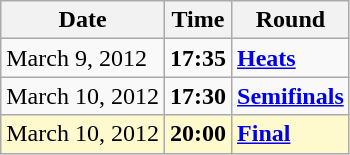<table class="wikitable">
<tr>
<th>Date</th>
<th>Time</th>
<th>Round</th>
</tr>
<tr>
<td>March 9, 2012</td>
<td><strong>17:35</strong></td>
<td><strong><a href='#'>Heats</a></strong></td>
</tr>
<tr>
<td>March 10, 2012</td>
<td><strong>17:30</strong></td>
<td><strong><a href='#'>Semifinals</a></strong></td>
</tr>
<tr style=background:lemonchiffon>
<td>March 10, 2012</td>
<td><strong>20:00</strong></td>
<td><strong><a href='#'>Final</a></strong></td>
</tr>
</table>
